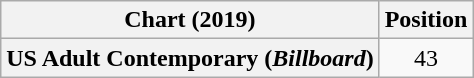<table class="wikitable plainrowheaders" style="text-align:center">
<tr>
<th scope="col">Chart (2019)</th>
<th scope="col">Position</th>
</tr>
<tr>
<th scope="row">US Adult Contemporary (<em>Billboard</em>)</th>
<td>43</td>
</tr>
</table>
